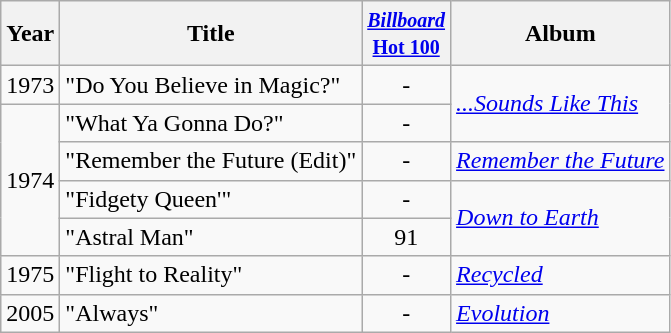<table class="wikitable">
<tr>
<th>Year</th>
<th>Title</th>
<th width="40"><small><a href='#'><em>Billboard</em> Hot 100</a></small></th>
<th>Album</th>
</tr>
<tr>
<td>1973</td>
<td>"Do You Believe in Magic?"</td>
<td align=center>-</td>
<td rowspan="2"><em><a href='#'>...Sounds Like This</a></em></td>
</tr>
<tr>
<td rowspan="4">1974</td>
<td>"What Ya Gonna Do?"</td>
<td align=center>-</td>
</tr>
<tr>
<td>"Remember the Future (Edit)"</td>
<td align=center>-</td>
<td><em><a href='#'>Remember the Future</a></em></td>
</tr>
<tr>
<td>"Fidgety Queen'"</td>
<td align=center>-</td>
<td rowspan="2"><em><a href='#'>Down to Earth</a></em></td>
</tr>
<tr>
<td>"Astral Man"</td>
<td align=center>91</td>
</tr>
<tr>
<td>1975</td>
<td>"Flight to Reality"</td>
<td align=center>-</td>
<td><em><a href='#'>Recycled</a></em></td>
</tr>
<tr>
<td>2005</td>
<td>"Always"</td>
<td align=center>-</td>
<td><em><a href='#'>Evolution</a></em></td>
</tr>
</table>
